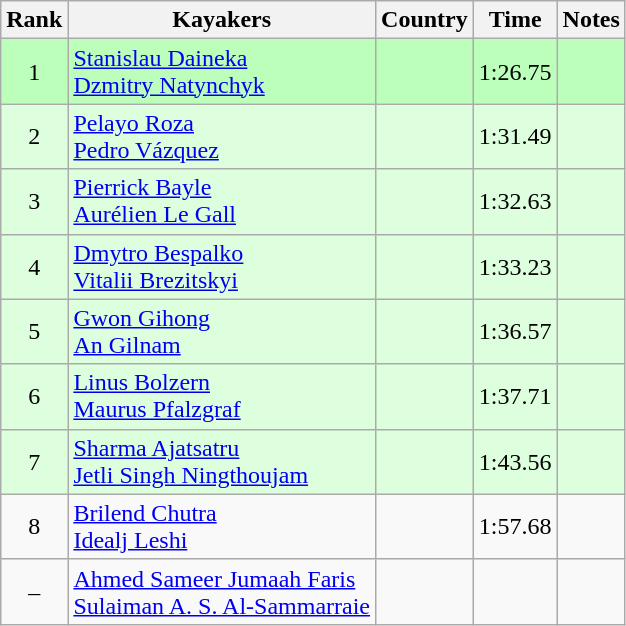<table class="wikitable" style="text-align:center">
<tr>
<th>Rank</th>
<th>Kayakers</th>
<th>Country</th>
<th>Time</th>
<th>Notes</th>
</tr>
<tr bgcolor=bbffbb>
<td>1</td>
<td align="left"><a href='#'>Stanislau Daineka</a><br><a href='#'>Dzmitry Natynchyk</a></td>
<td align="left"></td>
<td>1:26.75</td>
<td></td>
</tr>
<tr bgcolor=ddffdd>
<td>2</td>
<td align="left"><a href='#'>Pelayo Roza</a><br><a href='#'>Pedro Vázquez</a></td>
<td align="left"></td>
<td>1:31.49</td>
<td></td>
</tr>
<tr bgcolor=ddffdd>
<td>3</td>
<td align="left"><a href='#'>Pierrick Bayle</a><br><a href='#'>Aurélien Le Gall</a></td>
<td align="left"></td>
<td>1:32.63</td>
<td></td>
</tr>
<tr bgcolor=ddffdd>
<td>4</td>
<td align="left"><a href='#'>Dmytro Bespalko</a><br><a href='#'>Vitalii Brezitskyi</a></td>
<td align="left"></td>
<td>1:33.23</td>
<td></td>
</tr>
<tr bgcolor=ddffdd>
<td>5</td>
<td align="left"><a href='#'>Gwon Gihong</a><br><a href='#'>An Gilnam</a></td>
<td align="left"></td>
<td>1:36.57</td>
<td></td>
</tr>
<tr bgcolor=ddffdd>
<td>6</td>
<td align="left"><a href='#'>Linus Bolzern</a><br><a href='#'>Maurus Pfalzgraf</a></td>
<td align="left"></td>
<td>1:37.71</td>
<td></td>
</tr>
<tr bgcolor=ddffdd>
<td>7</td>
<td align="left"><a href='#'>Sharma Ajatsatru</a><br><a href='#'>Jetli Singh Ningthoujam</a></td>
<td align="left"></td>
<td>1:43.56</td>
<td></td>
</tr>
<tr>
<td>8</td>
<td align="left"><a href='#'>Brilend Chutra</a><br><a href='#'>Idealj Leshi</a></td>
<td align="left"></td>
<td>1:57.68</td>
<td></td>
</tr>
<tr>
<td>–</td>
<td align="left"><a href='#'>Ahmed Sameer Jumaah Faris</a><br><a href='#'>Sulaiman A. S. Al-Sammarraie</a></td>
<td align="left"></td>
<td></td>
<td></td>
</tr>
</table>
